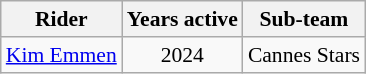<table class="wikitable sortable" style="font-size: 90%;">
<tr>
<th>Rider</th>
<th>Years active</th>
<th>Sub-team</th>
</tr>
<tr>
<td> <a href='#'>Kim Emmen</a></td>
<td align="center">2024</td>
<td>Cannes Stars</td>
</tr>
</table>
